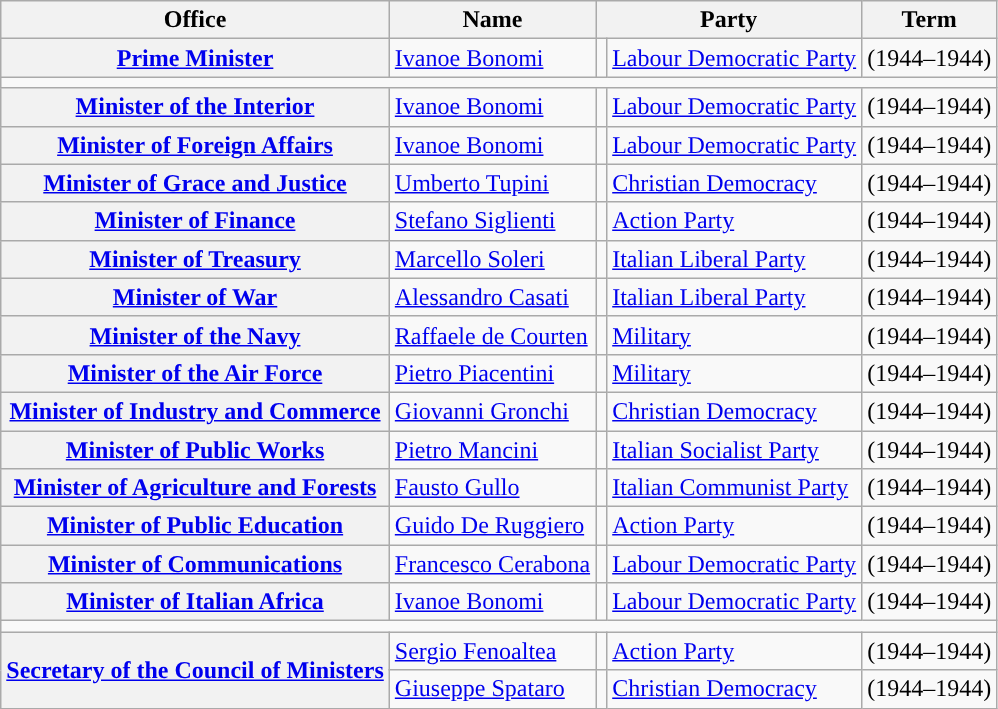<table class="wikitable" style="font-size: 100%;">
<tr>
<th>Office</th>
<th>Name</th>
<th colspan=2>Party</th>
<th>Term</th>
</tr>
<tr>
<th><a href='#'>Prime Minister</a></th>
<td><a href='#'>Ivanoe Bonomi</a></td>
<td style="color:inherit;background:"></td>
<td><a href='#'>Labour Democratic Party</a></td>
<td>(1944–1944)</td>
</tr>
<tr>
<td colspan=5></td>
</tr>
<tr>
<th><a href='#'>Minister of the Interior</a></th>
<td><a href='#'>Ivanoe Bonomi</a></td>
<td style="color:inherit;background:"></td>
<td><a href='#'>Labour Democratic Party</a></td>
<td>(1944–1944)</td>
</tr>
<tr>
<th><a href='#'>Minister of Foreign Affairs</a></th>
<td><a href='#'>Ivanoe Bonomi</a></td>
<td style="color:inherit;background:"></td>
<td><a href='#'>Labour Democratic Party</a></td>
<td>(1944–1944)</td>
</tr>
<tr>
<th><a href='#'>Minister of Grace and Justice</a></th>
<td><a href='#'>Umberto Tupini</a></td>
<td style="color:inherit;background:"></td>
<td><a href='#'>Christian Democracy</a></td>
<td>(1944–1944)</td>
</tr>
<tr>
<th><a href='#'>Minister of Finance</a></th>
<td><a href='#'>Stefano Siglienti</a></td>
<td style="color:inherit;background:"></td>
<td><a href='#'>Action Party</a></td>
<td>(1944–1944)</td>
</tr>
<tr>
<th><a href='#'>Minister of Treasury</a></th>
<td><a href='#'>Marcello Soleri</a></td>
<td style="color:inherit;background:"></td>
<td><a href='#'>Italian Liberal Party</a></td>
<td>(1944–1944)</td>
</tr>
<tr>
<th><a href='#'>Minister of War</a></th>
<td><a href='#'>Alessandro Casati</a></td>
<td style="color:inherit;background:"></td>
<td><a href='#'>Italian Liberal Party</a></td>
<td>(1944–1944)</td>
</tr>
<tr>
<th><a href='#'>Minister of the Navy</a></th>
<td><a href='#'>Raffaele de Courten</a></td>
<td style="color:inherit;background:"></td>
<td><a href='#'>Military</a></td>
<td>(1944–1944)</td>
</tr>
<tr>
<th><a href='#'>Minister of the Air Force</a></th>
<td><a href='#'>Pietro Piacentini</a></td>
<td style="color:inherit;background:"></td>
<td><a href='#'>Military</a></td>
<td>(1944–1944)</td>
</tr>
<tr>
<th><a href='#'>Minister of Industry and Commerce</a></th>
<td><a href='#'>Giovanni Gronchi</a></td>
<td style="color:inherit;background:"></td>
<td><a href='#'>Christian Democracy</a></td>
<td>(1944–1944)</td>
</tr>
<tr>
<th><a href='#'>Minister of Public Works</a></th>
<td><a href='#'>Pietro Mancini</a></td>
<td style="color:inherit;background:"></td>
<td><a href='#'>Italian Socialist Party</a></td>
<td>(1944–1944)</td>
</tr>
<tr>
<th><a href='#'>Minister of Agriculture and Forests</a></th>
<td><a href='#'>Fausto Gullo</a></td>
<td style="color:inherit;background:"></td>
<td><a href='#'>Italian Communist Party</a></td>
<td>(1944–1944)</td>
</tr>
<tr>
<th><a href='#'>Minister of Public Education</a></th>
<td><a href='#'>Guido De Ruggiero</a></td>
<td style="color:inherit;background:"></td>
<td><a href='#'>Action Party</a></td>
<td>(1944–1944)</td>
</tr>
<tr>
<th><a href='#'>Minister of Communications</a></th>
<td><a href='#'>Francesco Cerabona</a></td>
<td style="color:inherit;background:"></td>
<td><a href='#'>Labour Democratic Party</a></td>
<td>(1944–1944)</td>
</tr>
<tr>
<th><a href='#'>Minister of Italian Africa</a></th>
<td><a href='#'>Ivanoe Bonomi</a></td>
<td style="color:inherit;background:"></td>
<td><a href='#'>Labour Democratic Party</a></td>
<td>(1944–1944)</td>
</tr>
<tr>
<td colspan=5></td>
</tr>
<tr>
<th rowspan=2><a href='#'>Secretary of the Council of Ministers</a></th>
<td><a href='#'>Sergio Fenoaltea</a></td>
<td style="color:inherit;background:"></td>
<td><a href='#'>Action Party</a></td>
<td>(1944–1944)</td>
</tr>
<tr>
<td><a href='#'>Giuseppe Spataro</a></td>
<td style="color:inherit;background:"></td>
<td><a href='#'>Christian Democracy</a></td>
<td>(1944–1944)</td>
</tr>
</table>
